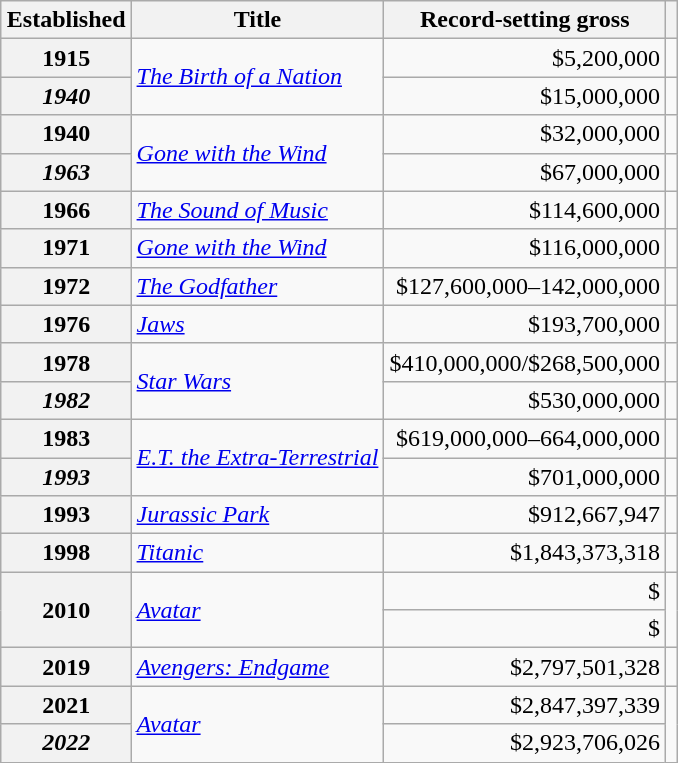<table class="wikitable plainrowheaders" style="margin:auto; margin:auto;">
<tr>
<th scope="col">Established</th>
<th scope="col">Title</th>
<th scope="col">Record-setting gross</th>
<th scope="col"></th>
</tr>
<tr>
<th scope="row">1915</th>
<td rowspan="2"><em><a href='#'>The Birth of a Nation</a></em></td>
<td style="text-align:right;">$5,200,000</td>
<td style="text-align:center;"></td>
</tr>
<tr>
<th scope="row"><em>1940</em></th>
<td style="text-align:right;">$15,000,000 </td>
<td style="text-align:center;"></td>
</tr>
<tr>
<th scope="row">1940</th>
<td rowspan="2"><em><a href='#'>Gone with the Wind</a></em></td>
<td style="text-align:right;">$32,000,000</td>
<td style="text-align:center;"></td>
</tr>
<tr>
<th scope="row"><em>1963</em></th>
<td style="text-align:right;">$67,000,000 </td>
<td style="text-align:center;"></td>
</tr>
<tr>
<th scope="row">1966</th>
<td><em><a href='#'>The Sound of Music</a></em></td>
<td style="text-align:right;">$114,600,000</td>
<td style="text-align:center;"></td>
</tr>
<tr>
<th scope="row">1971</th>
<td><em><a href='#'>Gone with the Wind</a></em></td>
<td style="text-align:right;">$116,000,000 </td>
<td style="text-align:center;"></td>
</tr>
<tr>
<th scope="row">1972</th>
<td><em><a href='#'>The Godfather</a></em></td>
<td style="text-align:right;">$127,600,000–142,000,000</td>
<td style="text-align:center;"></td>
</tr>
<tr>
<th scope="row">1976</th>
<td><em><a href='#'>Jaws</a></em></td>
<td style="text-align:right;">$193,700,000</td>
<td style="text-align:center;"></td>
</tr>
<tr>
<th scope="row">1978</th>
<td rowspan="2"><em><a href='#'>Star Wars</a></em></td>
<td style="text-align:right;">$410,000,000/$268,500,000</td>
<td style="text-align:center;"></td>
</tr>
<tr>
<th scope="row"><em>1982</em></th>
<td style="text-align:right;">$530,000,000 </td>
<td style="text-align:center;"></td>
</tr>
<tr>
<th scope="row">1983</th>
<td rowspan="2"><em><a href='#'>E.T. the Extra-Terrestrial</a></em></td>
<td style="text-align:right;">$619,000,000–664,000,000</td>
<td style="text-align:center;"></td>
</tr>
<tr>
<th scope="row"><em>1993</em></th>
<td style="text-align:right;">$701,000,000 </td>
<td style="text-align:center;"></td>
</tr>
<tr>
<th scope="row">1993</th>
<td><em><a href='#'>Jurassic Park</a></em></td>
<td align="right">$912,667,947</td>
<td style="text-align:center;"></td>
</tr>
<tr>
<th scope="row">1998</th>
<td><em><a href='#'>Titanic</a></em></td>
<td style="text-align:right;">$1,843,373,318</td>
<td style="text-align:center;"></td>
</tr>
<tr>
<th scope="row" rowspan="2">2010</th>
<td rowspan="2"><em><a href='#'>Avatar</a></em></td>
<td style="text-align:right;">$</td>
<td rowspan="2" style="text-align:center;"></td>
</tr>
<tr>
<td style="text-align:right;">$ </td>
</tr>
<tr>
<th scope="row">2019</th>
<td><em><a href='#'>Avengers: Endgame</a></em></td>
<td style="text-align:right;">$2,797,501,328</td>
<td style="text-align:center;"></td>
</tr>
<tr>
<th scope="row">2021</th>
<td rowspan="2"><em><a href='#'>Avatar</a></em></td>
<td style="text-align:right;">$2,847,397,339 </td>
<td rowspan="2" style="text-align:center;"></td>
</tr>
<tr>
<th scope="row"><em>2022</em></th>
<td style="text-align:right;">$2,923,706,026 </td>
</tr>
</table>
